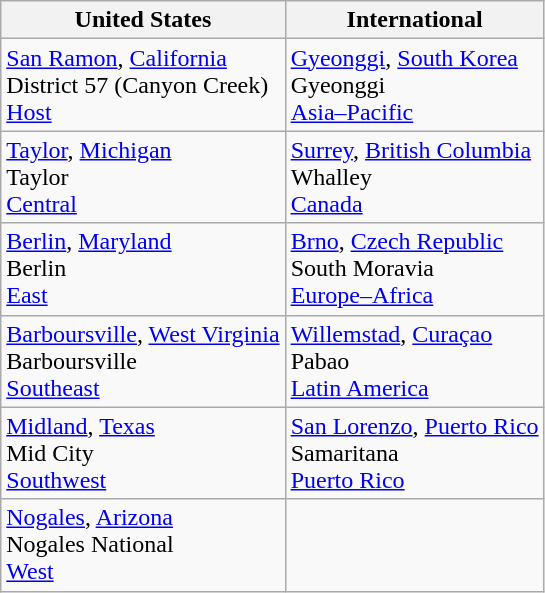<table class="wikitable">
<tr>
<th>United States</th>
<th>International</th>
</tr>
<tr>
<td> <a href='#'>San Ramon</a>, <a href='#'>California</a><br> District 57 (Canyon Creek)<br><a href='#'>Host</a></td>
<td> <a href='#'>Gyeonggi</a>, <a href='#'>South Korea</a><br> Gyeonggi <br><a href='#'>Asia–Pacific</a></td>
</tr>
<tr>
<td> <a href='#'>Taylor</a>, <a href='#'>Michigan</a><br> Taylor <br><a href='#'>Central</a></td>
<td> <a href='#'>Surrey</a>, <a href='#'>British Columbia</a><br> Whalley<br><a href='#'>Canada</a></td>
</tr>
<tr>
<td> <a href='#'>Berlin</a>, <a href='#'>Maryland</a><br> Berlin <br><a href='#'>East</a></td>
<td> <a href='#'>Brno</a>, <a href='#'>Czech Republic</a><br> South Moravia <br><a href='#'>Europe–Africa</a></td>
</tr>
<tr>
<td> <a href='#'>Barboursville</a>, <a href='#'>West Virginia</a><br> Barboursville <br><a href='#'>Southeast</a></td>
<td> <a href='#'>Willemstad</a>, <a href='#'>Curaçao</a><br> Pabao <br><a href='#'>Latin America</a></td>
</tr>
<tr>
<td> <a href='#'>Midland</a>, <a href='#'>Texas</a><br> Mid City <br><a href='#'>Southwest</a></td>
<td> <a href='#'>San Lorenzo</a>, <a href='#'>Puerto Rico</a><br> Samaritana <br><a href='#'>Puerto Rico</a></td>
</tr>
<tr>
<td> <a href='#'>Nogales</a>, <a href='#'>Arizona</a><br> Nogales National<br><a href='#'>West</a></td>
<td></td>
</tr>
</table>
